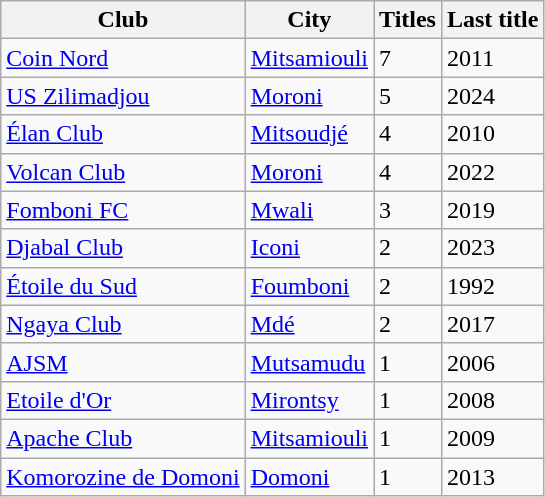<table class="wikitable">
<tr>
<th>Club</th>
<th>City</th>
<th>Titles</th>
<th>Last title</th>
</tr>
<tr>
<td><a href='#'>Coin Nord</a></td>
<td><a href='#'>Mitsamiouli</a></td>
<td>7</td>
<td>2011</td>
</tr>
<tr>
<td><a href='#'>US Zilimadjou</a></td>
<td><a href='#'>Moroni</a></td>
<td>5</td>
<td>2024</td>
</tr>
<tr>
<td><a href='#'>Élan Club</a></td>
<td><a href='#'>Mitsoudjé</a></td>
<td>4</td>
<td>2010</td>
</tr>
<tr>
<td><a href='#'>Volcan Club</a></td>
<td><a href='#'>Moroni</a></td>
<td>4</td>
<td>2022</td>
</tr>
<tr>
<td><a href='#'>Fomboni FC</a></td>
<td><a href='#'>Mwali</a></td>
<td>3</td>
<td>2019</td>
</tr>
<tr>
<td><a href='#'>Djabal Club</a></td>
<td><a href='#'>Iconi</a></td>
<td>2</td>
<td>2023</td>
</tr>
<tr>
<td><a href='#'>Étoile du Sud</a></td>
<td><a href='#'>Foumboni</a></td>
<td>2</td>
<td>1992</td>
</tr>
<tr>
<td><a href='#'>Ngaya Club</a></td>
<td><a href='#'>Mdé</a></td>
<td>2</td>
<td>2017</td>
</tr>
<tr>
<td><a href='#'>AJSM</a></td>
<td><a href='#'>Mutsamudu</a></td>
<td>1</td>
<td>2006</td>
</tr>
<tr>
<td><a href='#'>Etoile d'Or</a></td>
<td><a href='#'>Mirontsy</a></td>
<td>1</td>
<td>2008</td>
</tr>
<tr>
<td><a href='#'>Apache Club</a></td>
<td><a href='#'>Mitsamiouli</a></td>
<td>1</td>
<td>2009</td>
</tr>
<tr>
<td><a href='#'>Komorozine de Domoni</a></td>
<td><a href='#'>Domoni</a></td>
<td>1</td>
<td>2013</td>
</tr>
</table>
